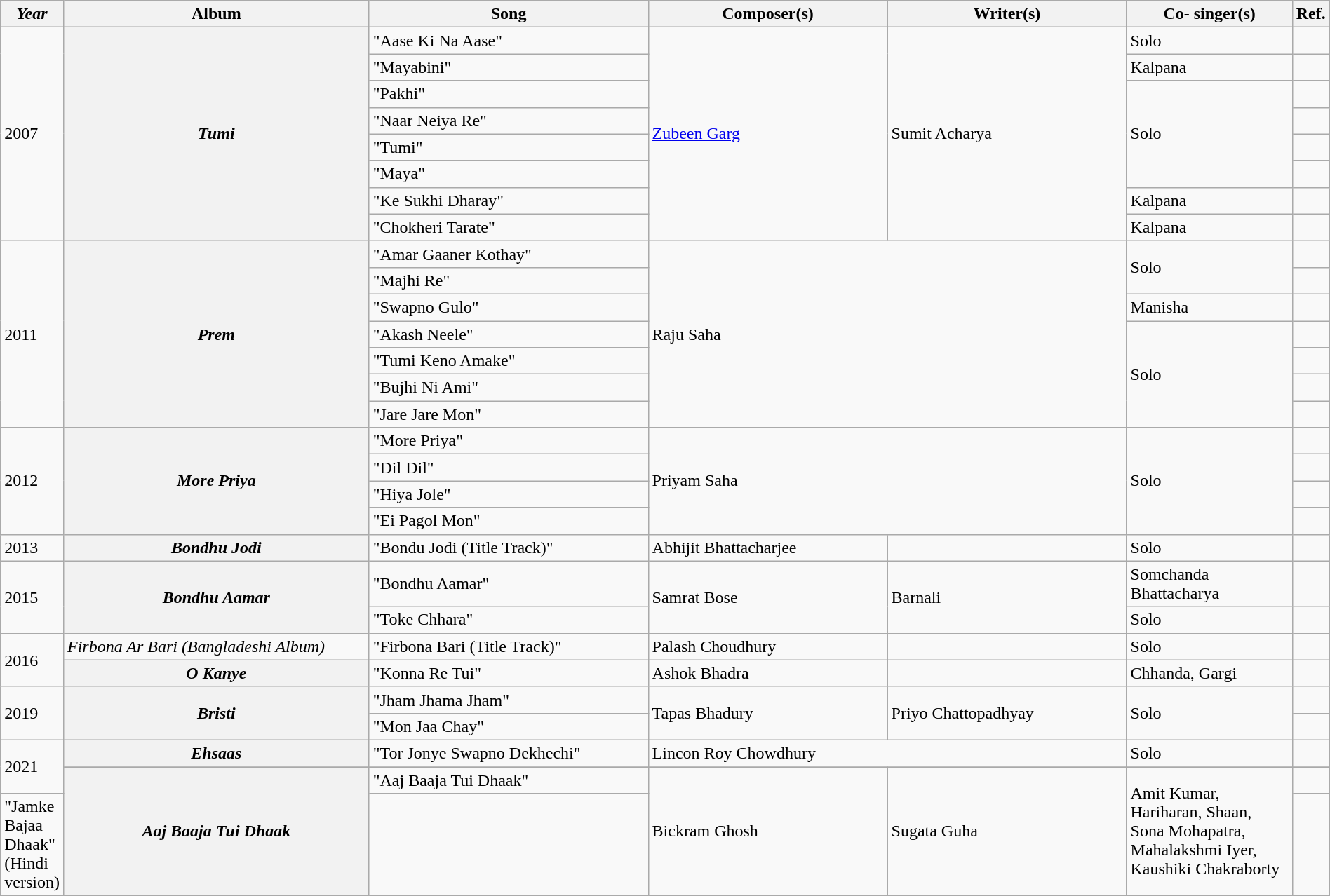<table class="wikitable plainrowheaders" style="width:100%; textcolor:#000">
<tr>
<th scope="col" style="width:1%;"><em>Year</em></th>
<th scope="col" style="width:23%;">Album</th>
<th scope="col" style="width:21%;">Song</th>
<th scope="col" style="width:18%;">Composer(s)</th>
<th scope="col" style="width:18%;">Writer(s)</th>
<th>Co- singer(s)</th>
<th scope="col" style="width:1%;">Ref.</th>
</tr>
<tr>
<td rowspan="8">2007</td>
<th rowspan="8"><em>Tumi</em></th>
<td>"Aase Ki Na Aase"</td>
<td rowspan="8"><a href='#'>Zubeen Garg</a></td>
<td rowspan="8">Sumit Acharya</td>
<td>Solo</td>
<td></td>
</tr>
<tr>
<td>"Mayabini"</td>
<td>Kalpana</td>
<td></td>
</tr>
<tr>
<td>"Pakhi"</td>
<td rowspan="4">Solo</td>
<td></td>
</tr>
<tr>
<td>"Naar Neiya Re"</td>
<td></td>
</tr>
<tr>
<td>"Tumi"</td>
<td></td>
</tr>
<tr>
<td>"Maya"</td>
<td></td>
</tr>
<tr>
<td>"Ke Sukhi Dharay"</td>
<td>Kalpana</td>
<td></td>
</tr>
<tr>
<td>"Chokheri Tarate"</td>
<td>Kalpana</td>
<td></td>
</tr>
<tr>
<td rowspan="7" scope="row">2011</td>
<th rowspan="7"><em>Prem </em></th>
<td>"Amar Gaaner Kothay"</td>
<td colspan="2" rowspan="7">Raju Saha</td>
<td rowspan="2">Solo</td>
<td></td>
</tr>
<tr>
<td>"Majhi Re"</td>
<td></td>
</tr>
<tr>
<td>"Swapno Gulo"</td>
<td>Manisha</td>
<td></td>
</tr>
<tr>
<td>"Akash Neele"</td>
<td rowspan="4">Solo</td>
<td></td>
</tr>
<tr>
<td>"Tumi Keno Amake"</td>
<td></td>
</tr>
<tr>
<td>"Bujhi Ni Ami"</td>
<td></td>
</tr>
<tr>
<td>"Jare Jare Mon"</td>
<td></td>
</tr>
<tr>
<td rowspan="4" scope="row">2012</td>
<th rowspan="4"><em>More Priya  </em></th>
<td>"More Priya"</td>
<td colspan="2" rowspan="4">Priyam Saha</td>
<td rowspan="4">Solo</td>
<td></td>
</tr>
<tr>
<td>"Dil Dil"</td>
<td></td>
</tr>
<tr>
<td>"Hiya Jole"</td>
<td></td>
</tr>
<tr>
<td>"Ei Pagol Mon"</td>
<td></td>
</tr>
<tr>
<td>2013</td>
<th><em>Bondhu Jodi</em></th>
<td>"Bondu Jodi (Title Track)"</td>
<td>Abhijit Bhattacharjee</td>
<td></td>
<td>Solo</td>
<td></td>
</tr>
<tr>
<td rowspan="2">2015</td>
<th rowspan="2"><em>Bondhu Aamar</em></th>
<td>"Bondhu Aamar"</td>
<td rowspan="2">Samrat Bose</td>
<td rowspan="2">Barnali</td>
<td>Somchanda Bhattacharya</td>
<td></td>
</tr>
<tr>
<td>"Toke Chhara"</td>
<td>Solo</td>
<td></td>
</tr>
<tr>
<td rowspan="2">2016</td>
<td><em>Firbona Ar Bari (Bangladeshi Album)</em></td>
<td>"Firbona Bari (Title Track)"</td>
<td>Palash Choudhury</td>
<td></td>
<td>Solo</td>
<td></td>
</tr>
<tr>
<th><em>O Kanye</em></th>
<td>"Konna Re Tui"</td>
<td>Ashok Bhadra</td>
<td></td>
<td>Chhanda, Gargi</td>
<td></td>
</tr>
<tr>
<td rowspan="2">2019</td>
<th rowspan="2"><em>Bristi</em></th>
<td>"Jham Jhama Jham"</td>
<td rowspan="2">Tapas Bhadury</td>
<td rowspan="2">Priyo Chattopadhyay</td>
<td rowspan="2">Solo</td>
<td></td>
</tr>
<tr>
<td>"Mon Jaa Chay"</td>
<td></td>
</tr>
<tr>
<td rowspan="3">2021</td>
<th><em>Ehsaas</em></th>
<td>"Tor Jonye Swapno Dekhechi"</td>
<td colspan="2">Lincon Roy Chowdhury</td>
<td>Solo</td>
<td></td>
</tr>
<tr>
</tr>
<tr>
<th rowspan="2"><em>Aaj Baaja Tui Dhaak</em></th>
<td>"Aaj Baaja Tui Dhaak"</td>
<td rowspan="2">Bickram Ghosh</td>
<td rowspan="2">Sugata Guha</td>
<td rowspan="2">Amit Kumar, Hariharan, Shaan, Sona Mohapatra, Mahalakshmi Iyer, Kaushiki Chakraborty</td>
<td></td>
</tr>
<tr>
<td>"Jamke Bajaa Dhaak" (Hindi version)</td>
<td></td>
</tr>
<tr>
</tr>
</table>
